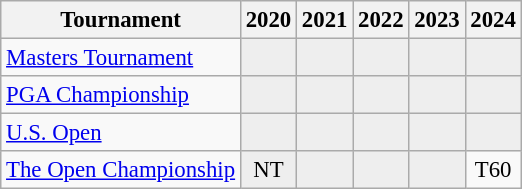<table class="wikitable" style="font-size:95%;text-align:center;">
<tr>
<th>Tournament</th>
<th>2020</th>
<th>2021</th>
<th>2022</th>
<th>2023</th>
<th>2024</th>
</tr>
<tr>
<td align=left><a href='#'>Masters Tournament</a></td>
<td style="background:#eeeeee;"></td>
<td style="background:#eeeeee;"></td>
<td style="background:#eeeeee;"></td>
<td style="background:#eeeeee;"></td>
<td style="background:#eeeeee;"></td>
</tr>
<tr>
<td align=left><a href='#'>PGA Championship</a></td>
<td style="background:#eeeeee;"></td>
<td style="background:#eeeeee;"></td>
<td style="background:#eeeeee;"></td>
<td style="background:#eeeeee;"></td>
<td style="background:#eeeeee;"></td>
</tr>
<tr>
<td align=left><a href='#'>U.S. Open</a></td>
<td style="background:#eeeeee;"></td>
<td style="background:#eeeeee;"></td>
<td style="background:#eeeeee;"></td>
<td style="background:#eeeeee;"></td>
<td style="background:#eeeeee;"></td>
</tr>
<tr>
<td align=left><a href='#'>The Open Championship</a></td>
<td style="background:#eeeeee;">NT</td>
<td style="background:#eeeeee;"></td>
<td style="background:#eeeeee;"></td>
<td style="background:#eeeeee;"></td>
<td>T60</td>
</tr>
</table>
